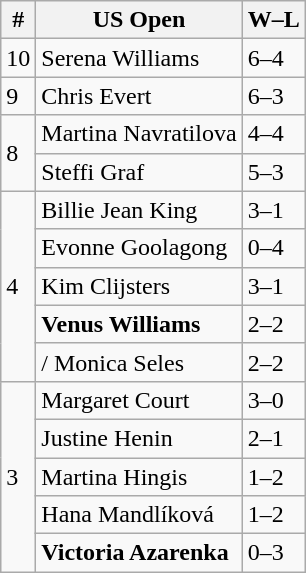<table class="wikitable">
<tr>
<th>#</th>
<th>US Open</th>
<th>W–L</th>
</tr>
<tr>
<td>10</td>
<td> Serena Williams</td>
<td>6–4</td>
</tr>
<tr>
<td>9</td>
<td> Chris Evert</td>
<td>6–3</td>
</tr>
<tr>
<td rowspan=2>8</td>
<td>Martina Navratilova</td>
<td>4–4</td>
</tr>
<tr>
<td> Steffi Graf</td>
<td>5–3</td>
</tr>
<tr>
<td rowspan=5>4</td>
<td> Billie Jean King</td>
<td>3–1</td>
</tr>
<tr>
<td> Evonne Goolagong</td>
<td>0–4</td>
</tr>
<tr>
<td>  Kim Clijsters</td>
<td>3–1</td>
</tr>
<tr>
<td> <strong>Venus Williams</strong></td>
<td>2–2</td>
</tr>
<tr>
<td>/ Monica Seles</td>
<td>2–2</td>
</tr>
<tr>
<td rowspan=5>3</td>
<td> Margaret Court</td>
<td>3–0</td>
</tr>
<tr>
<td> Justine Henin</td>
<td>2–1</td>
</tr>
<tr>
<td> Martina Hingis</td>
<td>1–2</td>
</tr>
<tr>
<td> Hana Mandlíková</td>
<td>1–2</td>
</tr>
<tr>
<td> <strong>Victoria Azarenka</strong></td>
<td>0–3</td>
</tr>
</table>
